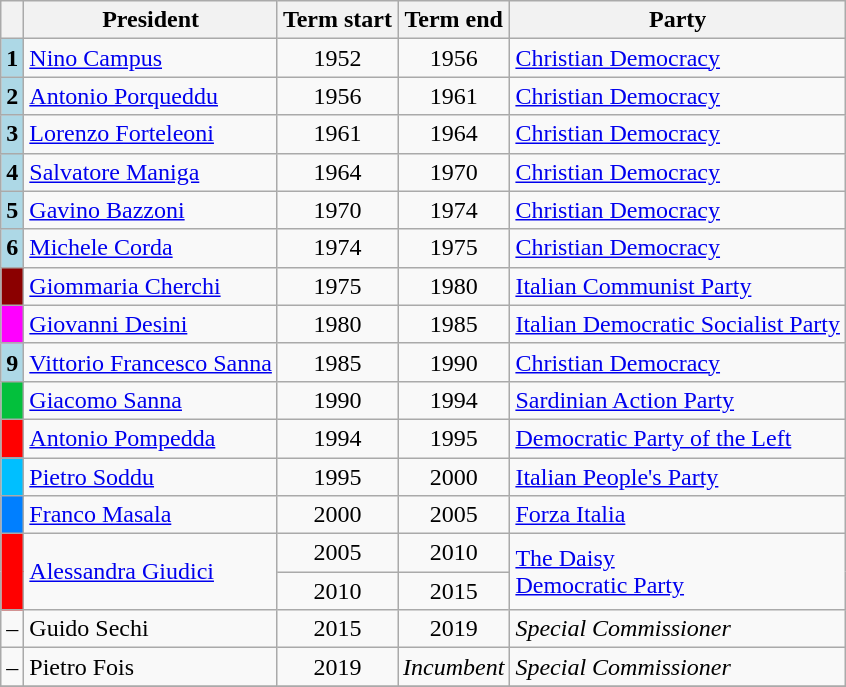<table class="wikitable">
<tr>
<th class=unsortable> </th>
<th>President</th>
<th>Term start</th>
<th>Term end</th>
<th>Party</th>
</tr>
<tr>
<th style="background:#ADD8E6;">1</th>
<td><a href='#'>Nino Campus</a></td>
<td align=center>1952</td>
<td align=center>1956</td>
<td><a href='#'>Christian Democracy</a></td>
</tr>
<tr>
<th style="background:#ADD8E6;">2</th>
<td><a href='#'>Antonio Porqueddu</a></td>
<td align=center>1956</td>
<td align=center>1961</td>
<td><a href='#'>Christian Democracy</a></td>
</tr>
<tr>
<th style="background:#ADD8E6;">3</th>
<td><a href='#'>Lorenzo Forteleoni</a></td>
<td align=center>1961</td>
<td align=center>1964</td>
<td><a href='#'>Christian Democracy</a></td>
</tr>
<tr>
<th style="background:#ADD8E6;">4</th>
<td><a href='#'>Salvatore Maniga</a></td>
<td align=center>1964</td>
<td align=center>1970</td>
<td><a href='#'>Christian Democracy</a></td>
</tr>
<tr>
<th style="background:#ADD8E6;">5</th>
<td><a href='#'>Gavino Bazzoni</a></td>
<td align=center>1970</td>
<td align=center>1974</td>
<td><a href='#'>Christian Democracy</a></td>
</tr>
<tr>
<th style="background:#ADD8E6;">6</th>
<td><a href='#'>Michele Corda</a></td>
<td align=center>1974</td>
<td align=center>1975</td>
<td><a href='#'>Christian Democracy</a></td>
</tr>
<tr>
<th style="background:#8B0000;"></th>
<td><a href='#'>Giommaria Cherchi</a></td>
<td align=center>1975</td>
<td align=center>1980</td>
<td><a href='#'>Italian Communist Party</a></td>
</tr>
<tr>
<th style="background:#FF00FF;"></th>
<td><a href='#'>Giovanni Desini</a></td>
<td align=center>1980</td>
<td align=center>1985</td>
<td><a href='#'>Italian Democratic Socialist Party</a></td>
</tr>
<tr>
<th style="background:#ADD8E6;">9</th>
<td><a href='#'>Vittorio Francesco Sanna</a></td>
<td align=center>1985</td>
<td align=center>1990</td>
<td><a href='#'>Christian Democracy</a></td>
</tr>
<tr>
<th style="background:#03C03C;"></th>
<td><a href='#'>Giacomo Sanna</a></td>
<td align=center>1990</td>
<td align=center>1994</td>
<td><a href='#'>Sardinian Action Party</a></td>
</tr>
<tr>
<th style="background:#FF0000;"></th>
<td><a href='#'>Antonio Pompedda</a></td>
<td align=center>1994</td>
<td align=center>1995</td>
<td><a href='#'>Democratic Party of the Left</a></td>
</tr>
<tr>
<th style="background:#00BFFF;"></th>
<td><a href='#'>Pietro Soddu</a></td>
<td align=center>1995</td>
<td align=center>2000</td>
<td><a href='#'>Italian People's Party</a></td>
</tr>
<tr>
<th style="background:#007FFF;"></th>
<td><a href='#'>Franco Masala</a></td>
<td align=center>2000</td>
<td align=center>2005</td>
<td><a href='#'>Forza Italia</a></td>
</tr>
<tr>
<th rowspan=2 style="background:#FF0000;"></th>
<td rowspan=2><a href='#'>Alessandra Giudici</a></td>
<td align=center>2005</td>
<td align=center>2010</td>
<td rowspan=2><a href='#'>The Daisy</a><br><a href='#'>Democratic Party</a></td>
</tr>
<tr>
<td align=center>2010</td>
<td align=center>2015</td>
</tr>
<tr>
<td>–</td>
<td>Guido Sechi</td>
<td align=center>2015</td>
<td align=center>2019</td>
<td><em>Special Commissioner</em></td>
</tr>
<tr>
<td>–</td>
<td>Pietro Fois</td>
<td align=center>2019</td>
<td align=center><em>Incumbent</em></td>
<td><em>Special Commissioner</em></td>
</tr>
<tr>
</tr>
</table>
